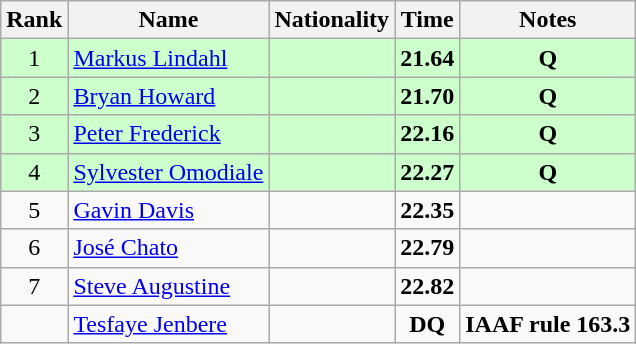<table class="wikitable sortable" style="text-align:center">
<tr>
<th>Rank</th>
<th>Name</th>
<th>Nationality</th>
<th>Time</th>
<th>Notes</th>
</tr>
<tr bgcolor=ccffcc>
<td>1</td>
<td align=left><a href='#'>Markus Lindahl</a></td>
<td align=left></td>
<td><strong>21.64</strong></td>
<td><strong>Q</strong></td>
</tr>
<tr bgcolor=ccffcc>
<td>2</td>
<td align=left><a href='#'>Bryan Howard</a></td>
<td align=left></td>
<td><strong>21.70</strong></td>
<td><strong>Q</strong></td>
</tr>
<tr bgcolor=ccffcc>
<td>3</td>
<td align=left><a href='#'>Peter Frederick</a></td>
<td align=left></td>
<td><strong>22.16</strong></td>
<td><strong>Q</strong></td>
</tr>
<tr bgcolor=ccffcc>
<td>4</td>
<td align=left><a href='#'>Sylvester Omodiale</a></td>
<td align=left></td>
<td><strong>22.27</strong></td>
<td><strong>Q</strong></td>
</tr>
<tr>
<td>5</td>
<td align=left><a href='#'>Gavin Davis</a></td>
<td align=left></td>
<td><strong>22.35</strong></td>
<td></td>
</tr>
<tr>
<td>6</td>
<td align=left><a href='#'>José Chato</a></td>
<td align=left></td>
<td><strong>22.79</strong></td>
<td></td>
</tr>
<tr>
<td>7</td>
<td align=left><a href='#'>Steve Augustine</a></td>
<td align=left></td>
<td><strong>22.82</strong></td>
<td></td>
</tr>
<tr>
<td></td>
<td align=left><a href='#'>Tesfaye Jenbere</a></td>
<td align=left></td>
<td><strong>DQ</strong></td>
<td><strong>IAAF rule 163.3</strong></td>
</tr>
</table>
